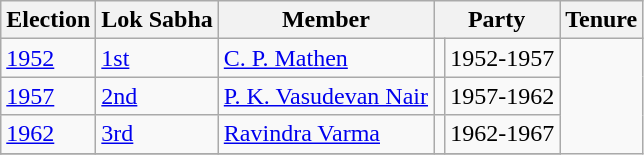<table class="wikitable sortable">
<tr>
<th>Election</th>
<th>Lok Sabha</th>
<th>Member</th>
<th colspan="2">Party</th>
<th>Tenure</th>
</tr>
<tr>
<td><a href='#'>1952</a></td>
<td><a href='#'>1st</a></td>
<td><a href='#'>C. P. Mathen</a></td>
<td></td>
<td>1952-1957</td>
</tr>
<tr>
<td><a href='#'>1957</a></td>
<td><a href='#'>2nd</a></td>
<td><a href='#'>P. K. Vasudevan Nair</a></td>
<td></td>
<td>1957-1962</td>
</tr>
<tr>
<td><a href='#'>1962</a></td>
<td><a href='#'>3rd</a></td>
<td><a href='#'>Ravindra Varma</a></td>
<td></td>
<td>1962-1967</td>
</tr>
<tr>
</tr>
</table>
